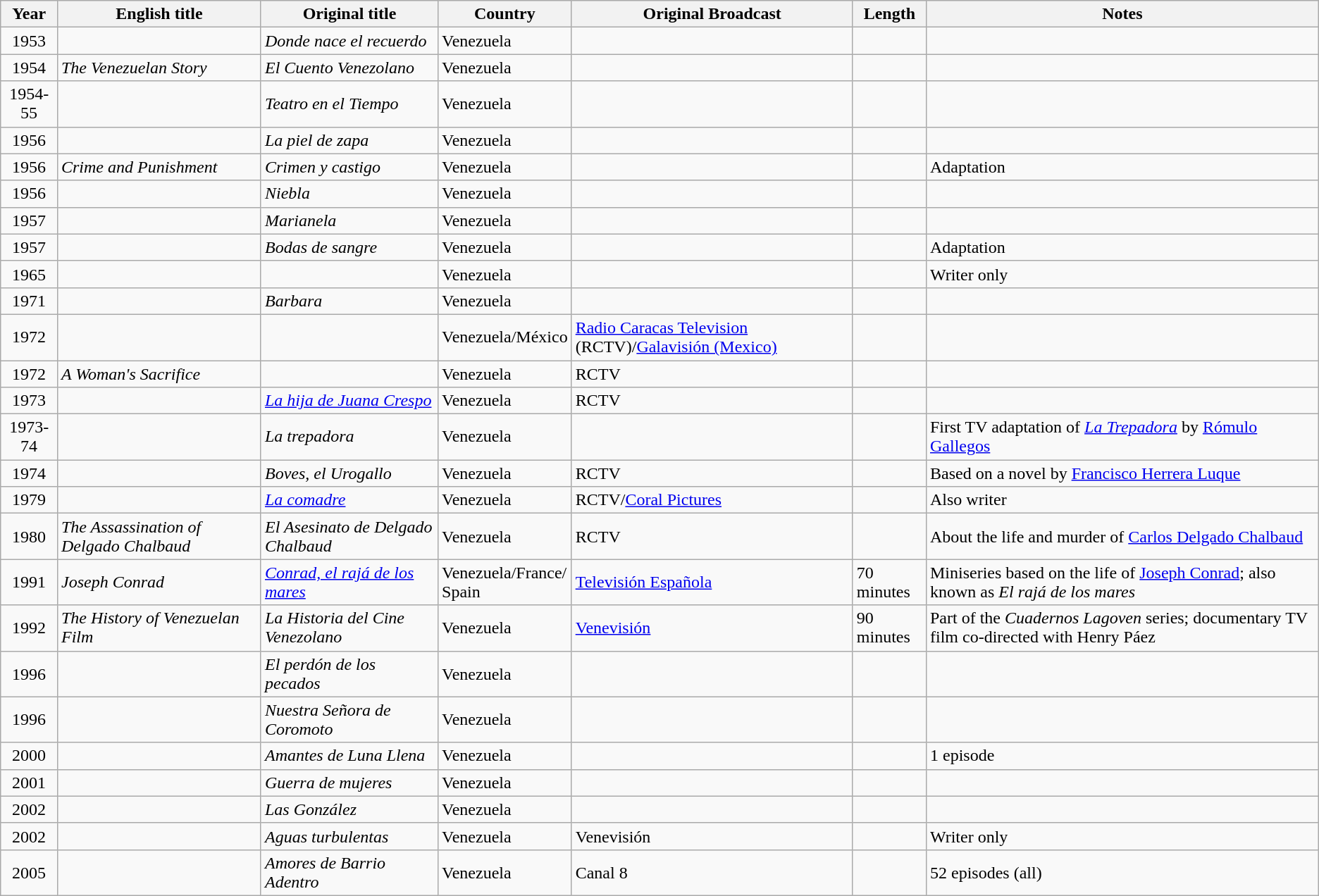<table class="wikitable sortable">
<tr>
<th>Year</th>
<th>English title</th>
<th>Original title</th>
<th>Country</th>
<th>Original Broadcast</th>
<th>Length</th>
<th>Notes</th>
</tr>
<tr>
<td align="center">1953</td>
<td></td>
<td><em>Donde nace el recuerdo</em></td>
<td>Venezuela</td>
<td></td>
<td></td>
<td></td>
</tr>
<tr>
<td align="center">1954</td>
<td><em>The Venezuelan Story</em></td>
<td><em>El Cuento Venezolano</em></td>
<td>Venezuela</td>
<td></td>
<td></td>
<td></td>
</tr>
<tr>
<td align="center">1954-55</td>
<td></td>
<td><em>Teatro en el Tiempo</em></td>
<td>Venezuela</td>
<td></td>
<td></td>
<td></td>
</tr>
<tr>
<td align="center">1956</td>
<td></td>
<td><em>La piel de zapa</em></td>
<td>Venezuela</td>
<td></td>
<td></td>
<td></td>
</tr>
<tr>
<td align="center">1956</td>
<td><em>Crime and Punishment</em></td>
<td><em>Crimen y castigo</em></td>
<td>Venezuela</td>
<td></td>
<td></td>
<td>Adaptation</td>
</tr>
<tr>
<td align="center">1956</td>
<td></td>
<td><em>Niebla</em></td>
<td>Venezuela</td>
<td></td>
<td></td>
<td></td>
</tr>
<tr>
<td align="center">1957</td>
<td></td>
<td><em>Marianela</em></td>
<td>Venezuela</td>
<td></td>
<td></td>
<td></td>
</tr>
<tr>
<td align="center">1957</td>
<td></td>
<td><em>Bodas de sangre</em></td>
<td>Venezuela</td>
<td></td>
<td></td>
<td>Adaptation</td>
</tr>
<tr>
<td align="center">1965</td>
<td></td>
<td><em></em></td>
<td>Venezuela</td>
<td></td>
<td></td>
<td>Writer only</td>
</tr>
<tr>
<td align="center">1971</td>
<td></td>
<td><em>Barbara</em></td>
<td>Venezuela</td>
<td></td>
<td></td>
<td></td>
</tr>
<tr>
<td align="center">1972</td>
<td></td>
<td><em></em></td>
<td>Venezuela/México</td>
<td><a href='#'>Radio Caracas Television</a> (RCTV)/<a href='#'>Galavisión (Mexico)</a></td>
<td></td>
<td></td>
</tr>
<tr>
<td align="center">1972</td>
<td><em>A Woman's Sacrifice</em></td>
<td><em></em></td>
<td>Venezuela</td>
<td>RCTV</td>
<td></td>
<td></td>
</tr>
<tr>
<td align="center">1973</td>
<td></td>
<td><em><a href='#'>La hija de Juana Crespo</a></em></td>
<td>Venezuela</td>
<td>RCTV</td>
<td></td>
<td></td>
</tr>
<tr>
<td align="center">1973-74</td>
<td></td>
<td><em>La trepadora</em></td>
<td>Venezuela</td>
<td></td>
<td></td>
<td>First TV adaptation of <em><a href='#'>La Trepadora</a></em> by <a href='#'>Rómulo Gallegos</a></td>
</tr>
<tr>
<td align="center">1974</td>
<td></td>
<td><em>Boves, el Urogallo</em></td>
<td>Venezuela</td>
<td>RCTV</td>
<td></td>
<td>Based on a novel by <a href='#'>Francisco Herrera Luque</a></td>
</tr>
<tr>
<td align="center">1979</td>
<td></td>
<td><em><a href='#'>La comadre</a></em></td>
<td>Venezuela</td>
<td>RCTV/<a href='#'>Coral Pictures</a></td>
<td></td>
<td>Also writer</td>
</tr>
<tr>
<td align="center">1980</td>
<td><em>The Assassination of Delgado Chalbaud</em></td>
<td><em>El Asesinato de Delgado Chalbaud</em></td>
<td>Venezuela</td>
<td>RCTV</td>
<td></td>
<td>About the life and murder of <a href='#'>Carlos Delgado Chalbaud</a></td>
</tr>
<tr>
<td align="center">1991</td>
<td><em>Joseph Conrad</em></td>
<td><em><a href='#'>Conrad, el rajá de los mares</a></em></td>
<td>Venezuela/France/<br>Spain</td>
<td><a href='#'>Televisión Española</a></td>
<td>70 minutes</td>
<td>Miniseries based on the life of <a href='#'>Joseph Conrad</a>; also known as <em>El rajá de los mares</em></td>
</tr>
<tr>
<td align="center">1992</td>
<td><em>The History of Venezuelan Film</em></td>
<td><em>La Historia del Cine Venezolano</em></td>
<td>Venezuela</td>
<td><a href='#'>Venevisión</a></td>
<td>90 minutes</td>
<td>Part of the <em>Cuadernos Lagoven</em> series; documentary TV film co-directed with Henry Páez</td>
</tr>
<tr>
<td align="center">1996</td>
<td></td>
<td><em>El perdón de los pecados</em></td>
<td>Venezuela</td>
<td></td>
<td></td>
<td></td>
</tr>
<tr>
<td align="center">1996</td>
<td></td>
<td><em>Nuestra Señora de Coromoto</em></td>
<td>Venezuela</td>
<td></td>
<td></td>
<td></td>
</tr>
<tr>
<td align="center">2000</td>
<td></td>
<td><em>Amantes de Luna Llena</em></td>
<td>Venezuela</td>
<td></td>
<td></td>
<td>1 episode</td>
</tr>
<tr>
<td align="center">2001</td>
<td></td>
<td><em>Guerra de mujeres</em></td>
<td>Venezuela</td>
<td></td>
<td></td>
<td></td>
</tr>
<tr>
<td align="center">2002</td>
<td></td>
<td><em>Las González</em></td>
<td>Venezuela</td>
<td></td>
<td></td>
<td></td>
</tr>
<tr>
<td align="center">2002</td>
<td></td>
<td><em>Aguas turbulentas</em></td>
<td>Venezuela</td>
<td>Venevisión</td>
<td></td>
<td>Writer only</td>
</tr>
<tr>
<td align="center">2005</td>
<td></td>
<td><em>Amores de Barrio Adentro</em></td>
<td>Venezuela</td>
<td>Canal 8</td>
<td></td>
<td>52 episodes (all)</td>
</tr>
</table>
